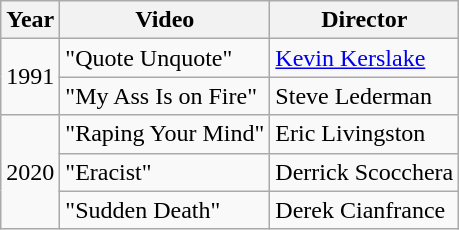<table class="wikitable">
<tr>
<th>Year</th>
<th>Video</th>
<th>Director</th>
</tr>
<tr>
<td rowspan="2">1991</td>
<td>"Quote Unquote"</td>
<td><a href='#'>Kevin Kerslake</a></td>
</tr>
<tr>
<td>"My Ass Is on Fire"</td>
<td>Steve Lederman</td>
</tr>
<tr>
<td rowspan="3">2020</td>
<td>"Raping Your Mind"</td>
<td>Eric Livingston</td>
</tr>
<tr>
<td>"Eracist"</td>
<td>Derrick Scocchera</td>
</tr>
<tr>
<td>"Sudden Death"</td>
<td>Derek Cianfrance</td>
</tr>
</table>
